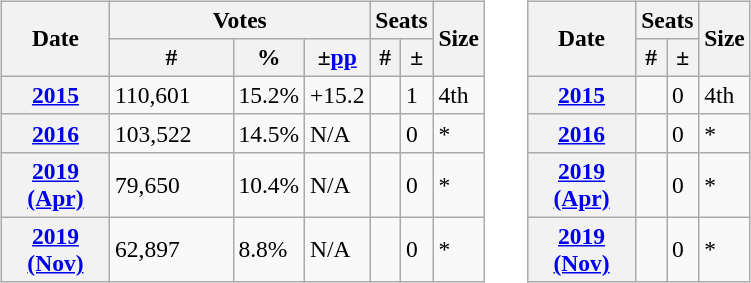<table>
<tr>
<td style="vertical-align:top"><br><table class="wikitable" style="font-size:98%;">
<tr>
<th width="65" rowspan="2">Date</th>
<th colspan="3">Votes</th>
<th colspan="2">Seats</th>
<th rowspan="2">Size</th>
</tr>
<tr>
<th width="75">#</th>
<th>%</th>
<th>±<a href='#'>pp</a></th>
<th>#</th>
<th>±</th>
</tr>
<tr>
<th><a href='#'>2015</a></th>
<td>110,601</td>
<td>15.2%</td>
<td>+15.2</td>
<td style="text-align:center;"></td>
<td>1</td>
<td>4th</td>
</tr>
<tr>
<th><a href='#'>2016</a></th>
<td>103,522</td>
<td>14.5%</td>
<td>N/A</td>
<td style="text-align:center;"></td>
<td>0</td>
<td>*</td>
</tr>
<tr>
<th><a href='#'>2019 (Apr)</a></th>
<td>79,650</td>
<td>10.4%</td>
<td>N/A</td>
<td style="text-align:center;"></td>
<td>0</td>
<td>*</td>
</tr>
<tr>
<th><a href='#'>2019 (Nov)</a></th>
<td>62,897</td>
<td>8.8%</td>
<td>N/A</td>
<td style="text-align:center;"></td>
<td>0</td>
<td>*</td>
</tr>
</table>
</td>
<td colwidth="1em"> </td>
<td style="vertical-align:top"><br><table class="wikitable" style="font-size:98%;">
<tr>
<th width="65" rowspan="2">Date</th>
<th colspan="2">Seats</th>
<th rowspan="2">Size</th>
</tr>
<tr>
<th>#</th>
<th>±</th>
</tr>
<tr>
<th><a href='#'>2015</a></th>
<td style="text-align:center;"></td>
<td>0</td>
<td>4th</td>
</tr>
<tr>
<th><a href='#'>2016</a></th>
<td style="text-align:center;"></td>
<td>0</td>
<td>*</td>
</tr>
<tr>
<th><a href='#'>2019 (Apr)</a></th>
<td style="text-align:center;"></td>
<td>0</td>
<td>*</td>
</tr>
<tr>
<th><a href='#'>2019 (Nov)</a></th>
<td style="text-align:center;"></td>
<td>0</td>
<td>*</td>
</tr>
</table>
</td>
</tr>
</table>
